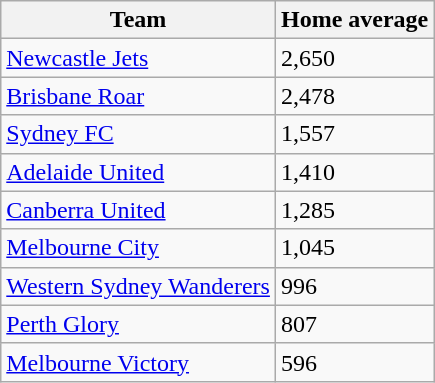<table class="wikitable">
<tr>
<th>Team</th>
<th>Home average</th>
</tr>
<tr>
<td><a href='#'>Newcastle Jets</a></td>
<td>2,650</td>
</tr>
<tr>
<td><a href='#'>Brisbane Roar</a></td>
<td>2,478</td>
</tr>
<tr>
<td><a href='#'>Sydney FC</a></td>
<td>1,557</td>
</tr>
<tr>
<td><a href='#'>Adelaide United</a></td>
<td>1,410</td>
</tr>
<tr>
<td><a href='#'>Canberra United</a></td>
<td>1,285</td>
</tr>
<tr>
<td><a href='#'>Melbourne City</a></td>
<td>1,045</td>
</tr>
<tr>
<td><a href='#'>Western Sydney Wanderers</a></td>
<td>996</td>
</tr>
<tr>
<td><a href='#'>Perth Glory</a></td>
<td>807</td>
</tr>
<tr>
<td><a href='#'>Melbourne Victory</a></td>
<td>596</td>
</tr>
</table>
